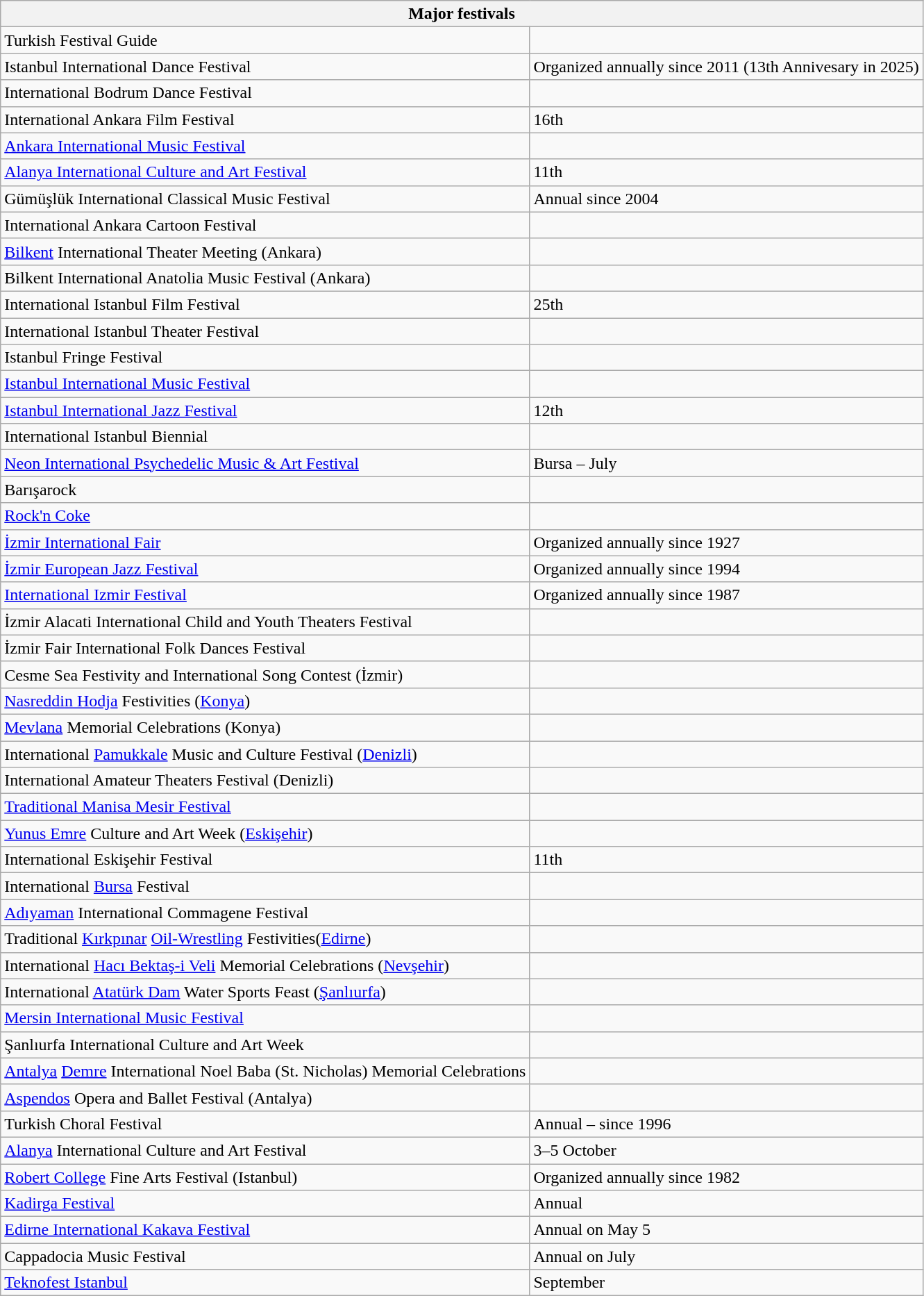<table class=wikitable>
<tr>
<th colspan="2">Major festivals</th>
</tr>
<tr>
<td>Turkish Festival Guide</td>
</tr>
<tr>
<td>Istanbul International Dance Festival</td>
<td>Organized annually since 2011 (13th Annivesary in 2025)</td>
</tr>
<tr>
<td>International Bodrum Dance Festival</td>
<td></td>
</tr>
<tr>
<td>International Ankara Film Festival</td>
<td>16th</td>
</tr>
<tr>
<td><a href='#'>Ankara International Music Festival</a></td>
<td></td>
</tr>
<tr>
<td><a href='#'>Alanya International Culture and Art Festival</a></td>
<td>11th</td>
</tr>
<tr>
<td>Gümüşlük International Classical Music Festival</td>
<td>Annual since 2004</td>
</tr>
<tr>
<td>International Ankara Cartoon Festival</td>
<td></td>
</tr>
<tr>
<td><a href='#'>Bilkent</a> International Theater Meeting (Ankara)</td>
<td></td>
</tr>
<tr>
<td>Bilkent International Anatolia Music Festival (Ankara)</td>
<td></td>
</tr>
<tr>
<td>International Istanbul Film Festival</td>
<td>25th</td>
</tr>
<tr>
<td>International Istanbul Theater Festival</td>
<td></td>
</tr>
<tr>
<td>Istanbul Fringe Festival</td>
<td></td>
</tr>
<tr>
<td><a href='#'>Istanbul International Music Festival</a></td>
<td></td>
</tr>
<tr>
<td><a href='#'>Istanbul International Jazz Festival</a></td>
<td>12th</td>
</tr>
<tr>
<td>International Istanbul Biennial</td>
<td></td>
</tr>
<tr>
<td><a href='#'>Neon International Psychedelic Music & Art Festival</a></td>
<td>Bursa – July</td>
</tr>
<tr>
<td>Barışarock</td>
<td></td>
</tr>
<tr>
<td><a href='#'>Rock'n Coke</a></td>
<td></td>
</tr>
<tr>
<td><a href='#'>İzmir International Fair</a></td>
<td>Organized annually since 1927</td>
</tr>
<tr>
<td><a href='#'>İzmir European Jazz Festival</a></td>
<td>Organized annually since 1994</td>
</tr>
<tr>
<td><a href='#'>International Izmir Festival</a></td>
<td>Organized annually since 1987</td>
</tr>
<tr>
<td>İzmir Alacati International Child and Youth Theaters Festival</td>
<td></td>
</tr>
<tr>
<td>İzmir Fair International Folk Dances Festival</td>
<td></td>
</tr>
<tr>
<td>Cesme Sea Festivity and International Song Contest (İzmir)</td>
<td></td>
</tr>
<tr>
<td><a href='#'>Nasreddin Hodja</a> Festivities (<a href='#'>Konya</a>)</td>
<td></td>
</tr>
<tr>
<td><a href='#'>Mevlana</a> Memorial Celebrations (Konya)</td>
<td></td>
</tr>
<tr>
<td>International <a href='#'>Pamukkale</a> Music and Culture Festival (<a href='#'>Denizli</a>)</td>
<td></td>
</tr>
<tr>
<td>International Amateur Theaters Festival (Denizli)</td>
<td></td>
</tr>
<tr>
<td><a href='#'>Traditional Manisa Mesir Festival</a></td>
<td></td>
</tr>
<tr>
<td><a href='#'>Yunus Emre</a> Culture and Art Week (<a href='#'>Eskişehir</a>)</td>
<td></td>
</tr>
<tr>
<td>International Eskişehir Festival</td>
<td>11th</td>
</tr>
<tr>
<td>International <a href='#'>Bursa</a> Festival</td>
<td></td>
</tr>
<tr>
<td><a href='#'>Adıyaman</a> International Commagene Festival</td>
<td></td>
</tr>
<tr>
<td>Traditional <a href='#'>Kırkpınar</a> <a href='#'>Oil-Wrestling</a> Festivities(<a href='#'>Edirne</a>)</td>
<td></td>
</tr>
<tr>
<td>International <a href='#'>Hacı Bektaş-i Veli</a> Memorial Celebrations (<a href='#'>Nevşehir</a>)</td>
<td></td>
</tr>
<tr>
<td>International <a href='#'>Atatürk Dam</a> Water Sports Feast (<a href='#'>Şanlıurfa</a>)</td>
<td></td>
</tr>
<tr>
<td><a href='#'>Mersin International Music Festival</a></td>
<td></td>
</tr>
<tr>
<td>Şanlıurfa International Culture and Art Week</td>
<td></td>
</tr>
<tr>
<td><a href='#'>Antalya</a> <a href='#'>Demre</a> International Noel Baba (St. Nicholas) Memorial Celebrations</td>
<td></td>
</tr>
<tr>
<td><a href='#'>Aspendos</a> Opera and Ballet Festival (Antalya)</td>
<td></td>
</tr>
<tr>
<td>Turkish Choral Festival</td>
<td>Annual – since 1996</td>
</tr>
<tr>
<td><a href='#'>Alanya</a> International Culture and Art Festival</td>
<td>3–5 October</td>
</tr>
<tr>
<td><a href='#'>Robert College</a> Fine Arts Festival (Istanbul)</td>
<td>Organized annually since 1982</td>
</tr>
<tr>
<td><a href='#'>Kadirga Festival</a></td>
<td>Annual</td>
</tr>
<tr>
<td><a href='#'>Edirne International Kakava Festival</a></td>
<td>Annual on May 5</td>
</tr>
<tr>
<td>Cappadocia Music Festival</td>
<td>Annual on July</td>
</tr>
<tr>
<td><a href='#'>Teknofest Istanbul</a></td>
<td>September</td>
</tr>
</table>
